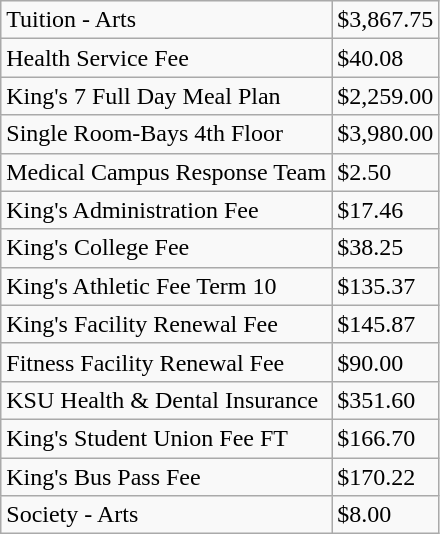<table class="wikitable">
<tr>
<td>Tuition - Arts</td>
<td>$3,867.75</td>
</tr>
<tr>
<td>Health Service Fee</td>
<td>$40.08</td>
</tr>
<tr>
<td>King's 7 Full Day Meal Plan</td>
<td>$2,259.00</td>
</tr>
<tr>
<td>Single Room-Bays 4th Floor</td>
<td>$3,980.00</td>
</tr>
<tr>
<td>Medical Campus Response Team</td>
<td>$2.50</td>
</tr>
<tr>
<td>King's Administration Fee</td>
<td>$17.46</td>
</tr>
<tr>
<td>King's College Fee</td>
<td>$38.25</td>
</tr>
<tr>
<td>King's Athletic Fee Term 10</td>
<td>$135.37</td>
</tr>
<tr>
<td>King's Facility Renewal Fee</td>
<td>$145.87</td>
</tr>
<tr>
<td>Fitness Facility Renewal Fee</td>
<td>$90.00</td>
</tr>
<tr>
<td>KSU Health & Dental Insurance</td>
<td>$351.60</td>
</tr>
<tr>
<td>King's Student Union Fee FT</td>
<td>$166.70</td>
</tr>
<tr>
<td>King's Bus Pass Fee</td>
<td>$170.22</td>
</tr>
<tr>
<td>Society - Arts</td>
<td>$8.00</td>
</tr>
</table>
